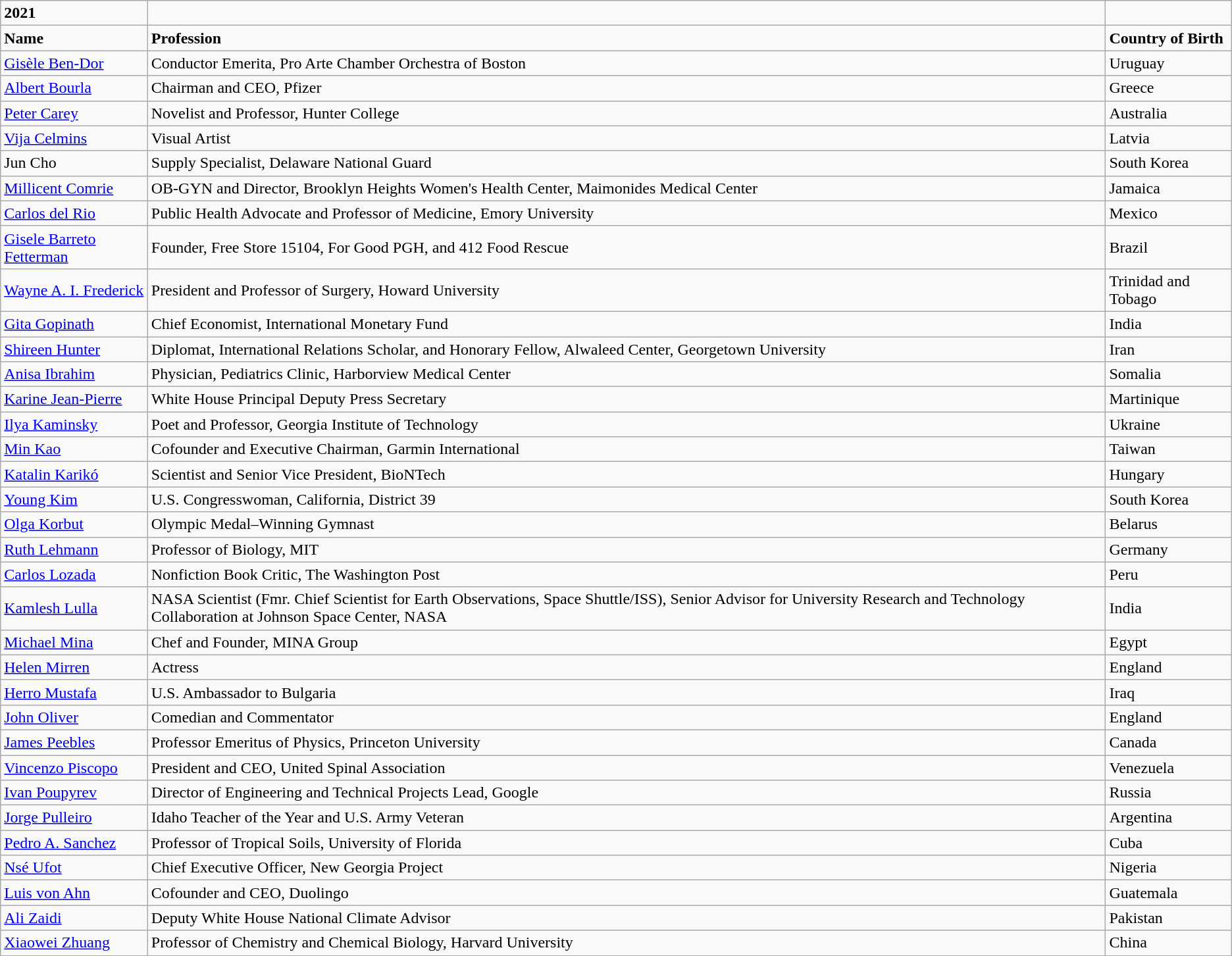<table class="wikitable">
<tr>
<td><strong>2021</strong></td>
<td></td>
<td></td>
</tr>
<tr>
<td><strong>Name</strong></td>
<td><strong>Profession</strong></td>
<td><strong>Country of Birth</strong></td>
</tr>
<tr>
<td><a href='#'>Gisèle Ben-Dor</a></td>
<td>Conductor Emerita, Pro Arte Chamber Orchestra of Boston</td>
<td>Uruguay</td>
</tr>
<tr>
<td><a href='#'>Albert Bourla</a></td>
<td>Chairman and CEO, Pfizer</td>
<td>Greece</td>
</tr>
<tr>
<td><a href='#'>Peter Carey</a></td>
<td>Novelist and Professor, Hunter College</td>
<td>Australia</td>
</tr>
<tr>
<td><a href='#'>Vija Celmins</a></td>
<td>Visual Artist</td>
<td>Latvia</td>
</tr>
<tr>
<td>Jun Cho</td>
<td>Supply Specialist, Delaware National Guard</td>
<td>South Korea</td>
</tr>
<tr>
<td><a href='#'>Millicent Comrie</a></td>
<td>OB-GYN and Director, Brooklyn Heights Women's Health Center, Maimonides Medical Center</td>
<td>Jamaica</td>
</tr>
<tr>
<td><a href='#'>Carlos del Rio</a></td>
<td>Public Health Advocate and Professor of Medicine, Emory University</td>
<td>Mexico</td>
</tr>
<tr>
<td><a href='#'>Gisele Barreto Fetterman</a></td>
<td>Founder, Free Store 15104, For Good PGH, and 412 Food Rescue</td>
<td>Brazil</td>
</tr>
<tr>
<td><a href='#'>Wayne A. I. Frederick</a></td>
<td>President and Professor of Surgery, Howard University</td>
<td>Trinidad and Tobago</td>
</tr>
<tr>
<td><a href='#'>Gita Gopinath</a></td>
<td>Chief Economist, International Monetary Fund</td>
<td>India</td>
</tr>
<tr>
<td><a href='#'>Shireen Hunter</a></td>
<td>Diplomat, International Relations Scholar, and Honorary Fellow, Alwaleed Center, Georgetown University</td>
<td>Iran</td>
</tr>
<tr>
<td><a href='#'>Anisa Ibrahim</a></td>
<td>Physician, Pediatrics Clinic, Harborview Medical Center</td>
<td>Somalia</td>
</tr>
<tr>
<td><a href='#'>Karine Jean-Pierre</a></td>
<td>White House Principal Deputy Press Secretary</td>
<td>Martinique</td>
</tr>
<tr>
<td><a href='#'>Ilya Kaminsky</a></td>
<td>Poet and Professor, Georgia Institute of Technology</td>
<td>Ukraine</td>
</tr>
<tr>
<td><a href='#'>Min Kao</a></td>
<td>Cofounder and Executive Chairman, Garmin International</td>
<td>Taiwan</td>
</tr>
<tr>
<td><a href='#'>Katalin Karikó</a></td>
<td>Scientist and Senior Vice President, BioNTech</td>
<td>Hungary</td>
</tr>
<tr>
<td><a href='#'>Young Kim</a></td>
<td>U.S. Congresswoman, California, District 39</td>
<td>South Korea</td>
</tr>
<tr>
<td><a href='#'>Olga Korbut</a></td>
<td>Olympic Medal–Winning Gymnast</td>
<td>Belarus</td>
</tr>
<tr>
<td><a href='#'>Ruth Lehmann</a></td>
<td>Professor of Biology, MIT</td>
<td>Germany</td>
</tr>
<tr>
<td><a href='#'>Carlos Lozada</a></td>
<td>Nonfiction Book Critic, The Washington Post</td>
<td>Peru</td>
</tr>
<tr>
<td><a href='#'>Kamlesh Lulla</a></td>
<td>NASA Scientist (Fmr. Chief Scientist for Earth Observations, Space Shuttle/ISS), Senior Advisor for University Research and Technology Collaboration at Johnson Space Center, NASA</td>
<td>India</td>
</tr>
<tr>
<td><a href='#'>Michael Mina</a></td>
<td>Chef and Founder, MINA Group</td>
<td>Egypt</td>
</tr>
<tr>
<td><a href='#'>Helen Mirren</a></td>
<td>Actress</td>
<td>England</td>
</tr>
<tr>
<td><a href='#'>Herro Mustafa</a></td>
<td>U.S. Ambassador to Bulgaria</td>
<td>Iraq</td>
</tr>
<tr>
<td><a href='#'>John Oliver</a></td>
<td>Comedian and Commentator</td>
<td>England</td>
</tr>
<tr>
<td><a href='#'>James Peebles</a></td>
<td>Professor Emeritus of Physics, Princeton University</td>
<td>Canada</td>
</tr>
<tr>
<td><a href='#'>Vincenzo Piscopo</a></td>
<td>President and CEO, United Spinal Association</td>
<td>Venezuela</td>
</tr>
<tr>
<td><a href='#'>Ivan Poupyrev</a></td>
<td>Director of Engineering and Technical Projects Lead, Google</td>
<td>Russia</td>
</tr>
<tr>
<td><a href='#'>Jorge Pulleiro</a></td>
<td>Idaho Teacher of the Year and U.S. Army Veteran</td>
<td>Argentina</td>
</tr>
<tr>
<td><a href='#'>Pedro A. Sanchez</a></td>
<td>Professor of Tropical Soils, University of Florida</td>
<td>Cuba</td>
</tr>
<tr>
<td><a href='#'>Nsé Ufot</a></td>
<td>Chief Executive Officer, New Georgia Project</td>
<td>Nigeria</td>
</tr>
<tr>
<td><a href='#'>Luis von Ahn</a></td>
<td>Cofounder and CEO, Duolingo</td>
<td>Guatemala</td>
</tr>
<tr>
<td><a href='#'>Ali Zaidi</a></td>
<td>Deputy White House National Climate Advisor</td>
<td>Pakistan</td>
</tr>
<tr>
<td><a href='#'>Xiaowei Zhuang</a></td>
<td>Professor of Chemistry and Chemical Biology, Harvard University</td>
<td>China</td>
</tr>
</table>
